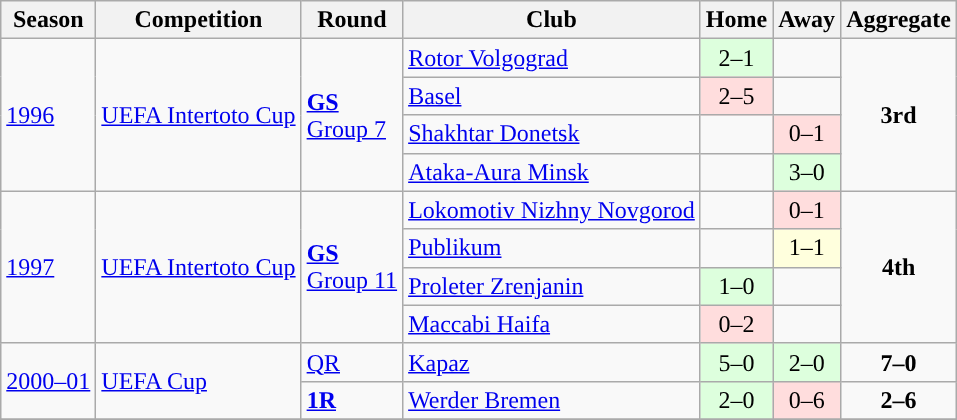<table class="wikitable">
<tr>
<th>Season</th>
<th>Competition</th>
<th>Round</th>
<th>Club</th>
<th>Home</th>
<th>Away</th>
<th>Aggregate</th>
</tr>
<tr>
<td rowspan="4"><a href='#'>1996</a></td>
<td rowspan="4"><a href='#'>UEFA Intertoto Cup</a></td>
<td rowspan="4"><a href='#'><strong>GS</strong><br>Group 7</a></td>
<td> <a href='#'>Rotor Volgograd</a></td>
<td style="text-align:center; background:#dfd;">2–1</td>
<td></td>
<td rowspan="4" style="text-align:center;"><strong>3rd</strong></td>
</tr>
<tr>
<td> <a href='#'>Basel</a></td>
<td style="text-align:center; background:#fdd;">2–5</td>
<td></td>
</tr>
<tr>
<td> <a href='#'>Shakhtar Donetsk</a></td>
<td></td>
<td style="text-align:center; background:#fdd;">0–1</td>
</tr>
<tr>
<td> <a href='#'>Ataka-Aura Minsk</a></td>
<td></td>
<td style="text-align:center; background:#dfd;">3–0</td>
</tr>
<tr>
<td rowspan="4"><a href='#'>1997</a></td>
<td rowspan="4"><a href='#'>UEFA Intertoto Cup</a></td>
<td rowspan="4"><a href='#'><strong>GS</strong><br>Group 11</a></td>
<td> <a href='#'>Lokomotiv Nizhny Novgorod</a></td>
<td></td>
<td style="text-align:center; background:#fdd;">0–1</td>
<td rowspan="4" style="text-align:center;"><strong>4th</strong></td>
</tr>
<tr>
<td> <a href='#'>Publikum</a></td>
<td></td>
<td style="text-align:center; background:#ffd;">1–1</td>
</tr>
<tr>
<td> <a href='#'>Proleter Zrenjanin</a></td>
<td style="text-align:center; background:#dfd;">1–0</td>
<td></td>
</tr>
<tr>
<td> <a href='#'>Maccabi Haifa</a></td>
<td style="text-align:center; background:#fdd;">0–2</td>
<td></td>
</tr>
<tr>
<td rowspan="2"><a href='#'>2000–01</a></td>
<td rowspan="2"><a href='#'>UEFA Cup</a></td>
<td rowspan="1"><a href='#'>QR</a></td>
<td> <a href='#'>Kapaz</a></td>
<td style="text-align:center; background:#dfd;">5–0</td>
<td style="text-align:center; background:#dfd;">2–0</td>
<td style="text-align:center;"><strong>7–0</strong></td>
</tr>
<tr>
<td rowspan="1"><a href='#'><strong>1R</strong></a></td>
<td> <a href='#'>Werder Bremen</a></td>
<td style="text-align:center; background:#dfd;">2–0</td>
<td style="text-align:center; background:#fdd;">0–6</td>
<td style="text-align:center;"><strong>2–6</strong></td>
</tr>
<tr>
</tr>
</table>
